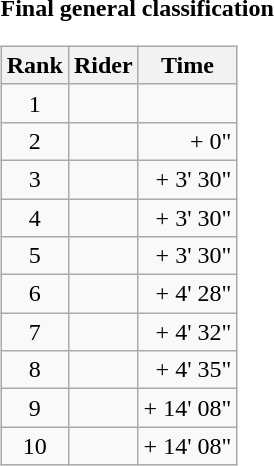<table>
<tr>
<td><strong>Final general classification</strong><br><table class="wikitable">
<tr>
<th scope="col">Rank</th>
<th scope="col">Rider</th>
<th scope="col">Time</th>
</tr>
<tr>
<td style="text-align:center;">1</td>
<td></td>
<td style="text-align:right;"></td>
</tr>
<tr>
<td style="text-align:center;">2</td>
<td></td>
<td style="text-align:right;">+ 0"</td>
</tr>
<tr>
<td style="text-align:center;">3</td>
<td></td>
<td style="text-align:right;">+ 3' 30"</td>
</tr>
<tr>
<td style="text-align:center;">4</td>
<td></td>
<td style="text-align:right;">+ 3' 30"</td>
</tr>
<tr>
<td style="text-align:center;">5</td>
<td></td>
<td style="text-align:right;">+ 3' 30"</td>
</tr>
<tr>
<td style="text-align:center;">6</td>
<td></td>
<td style="text-align:right;">+ 4' 28"</td>
</tr>
<tr>
<td style="text-align:center;">7</td>
<td></td>
<td style="text-align:right;">+ 4' 32"</td>
</tr>
<tr>
<td style="text-align:center;">8</td>
<td></td>
<td style="text-align:right;">+ 4' 35"</td>
</tr>
<tr>
<td style="text-align:center;">9</td>
<td></td>
<td style="text-align:right;">+ 14' 08"</td>
</tr>
<tr>
<td style="text-align:center;">10</td>
<td></td>
<td style="text-align:right;">+ 14' 08"</td>
</tr>
</table>
</td>
</tr>
</table>
